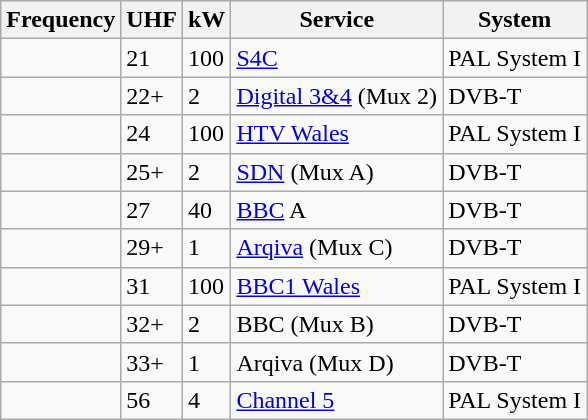<table class="wikitable sortable">
<tr>
<th>Frequency</th>
<th>UHF</th>
<th>kW</th>
<th>Service</th>
<th>System</th>
</tr>
<tr>
<td></td>
<td>21</td>
<td>100</td>
<td><a href='#'>S4C</a></td>
<td>PAL System I</td>
</tr>
<tr>
<td></td>
<td>22+</td>
<td>2</td>
<td><a href='#'>Digital 3&4</a> (Mux 2)</td>
<td>DVB-T</td>
</tr>
<tr>
<td></td>
<td>24</td>
<td>100</td>
<td><a href='#'>HTV Wales</a></td>
<td>PAL System I</td>
</tr>
<tr>
<td></td>
<td>25+</td>
<td>2</td>
<td><a href='#'>SDN</a> (Mux A)</td>
<td>DVB-T</td>
</tr>
<tr>
<td></td>
<td>27</td>
<td>40</td>
<td><a href='#'>BBC</a> A</td>
<td>DVB-T</td>
</tr>
<tr>
<td></td>
<td>29+</td>
<td>1</td>
<td><a href='#'>Arqiva</a> (Mux C)</td>
<td>DVB-T</td>
</tr>
<tr>
<td></td>
<td>31</td>
<td>100</td>
<td><a href='#'>BBC1 Wales</a></td>
<td>PAL System I</td>
</tr>
<tr>
<td></td>
<td>32+</td>
<td>2</td>
<td>BBC (Mux B)</td>
<td>DVB-T</td>
</tr>
<tr>
<td></td>
<td>33+</td>
<td>1</td>
<td>Arqiva (Mux D)</td>
<td>DVB-T</td>
</tr>
<tr>
<td></td>
<td>56</td>
<td>4</td>
<td><a href='#'>Channel 5</a></td>
<td>PAL System I</td>
</tr>
</table>
